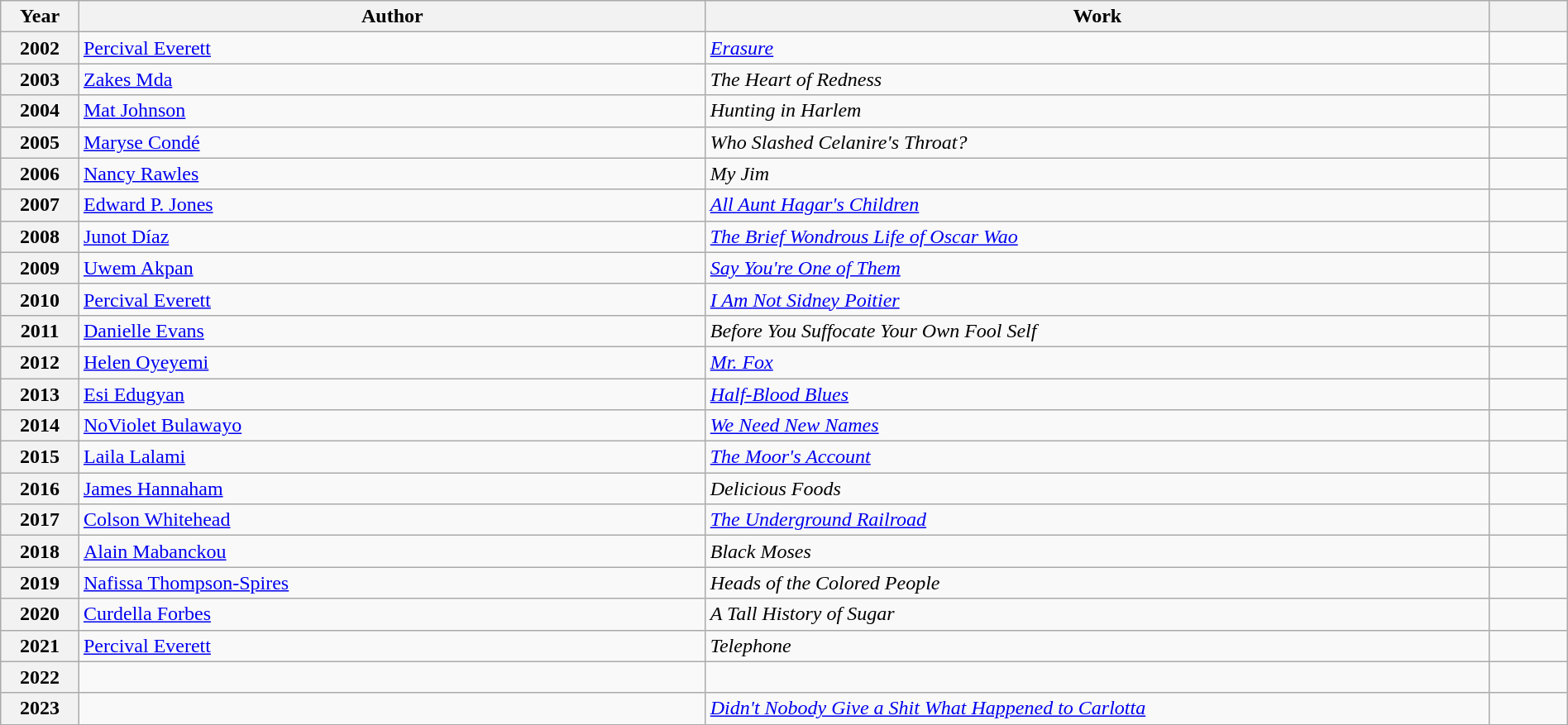<table class="wikitable" width="100%">
<tr>
<th scope="col" width=5%>Year</th>
<th scope="col" width=40%>Author</th>
<th scope="col" width=50%>Work</th>
<th scope="col" width=5%></th>
</tr>
<tr>
<th>2002</th>
<td><a href='#'>Percival Everett</a></td>
<td><em><a href='#'>Erasure</a></em></td>
<td></td>
</tr>
<tr>
<th>2003</th>
<td><a href='#'>Zakes Mda</a></td>
<td><em>The Heart of Redness</em></td>
<td></td>
</tr>
<tr>
<th>2004</th>
<td><a href='#'>Mat Johnson</a></td>
<td><em>Hunting in Harlem</em></td>
<td></td>
</tr>
<tr>
<th>2005</th>
<td><a href='#'>Maryse Condé</a></td>
<td><em>Who Slashed Celanire's Throat?</em></td>
<td></td>
</tr>
<tr>
<th>2006</th>
<td><a href='#'>Nancy Rawles</a></td>
<td><em>My Jim</em></td>
<td></td>
</tr>
<tr>
<th>2007</th>
<td><a href='#'>Edward P. Jones</a></td>
<td><em><a href='#'>All Aunt Hagar's Children</a></em></td>
<td></td>
</tr>
<tr>
<th>2008</th>
<td><a href='#'>Junot Díaz</a></td>
<td><em><a href='#'>The Brief Wondrous Life of Oscar Wao</a></em></td>
<td></td>
</tr>
<tr>
<th>2009</th>
<td><a href='#'>Uwem Akpan</a></td>
<td><em><a href='#'>Say You're One of Them</a></em></td>
<td></td>
</tr>
<tr>
<th>2010</th>
<td><a href='#'>Percival Everett</a></td>
<td><em><a href='#'>I Am Not Sidney Poitier</a></em></td>
<td></td>
</tr>
<tr>
<th>2011</th>
<td><a href='#'>Danielle Evans</a></td>
<td><em>Before You Suffocate Your Own Fool Self</em></td>
<td></td>
</tr>
<tr>
<th>2012</th>
<td><a href='#'>Helen Oyeyemi</a></td>
<td><em><a href='#'>Mr. Fox</a></em></td>
<td></td>
</tr>
<tr>
<th>2013</th>
<td><a href='#'>Esi Edugyan</a></td>
<td><em><a href='#'>Half-Blood Blues</a></em></td>
<td></td>
</tr>
<tr>
<th>2014</th>
<td><a href='#'>NoViolet Bulawayo</a></td>
<td><em><a href='#'>We Need New Names</a></em></td>
<td></td>
</tr>
<tr>
<th>2015</th>
<td><a href='#'>Laila Lalami</a></td>
<td><em><a href='#'>The Moor's Account</a></em></td>
<td></td>
</tr>
<tr>
<th>2016</th>
<td><a href='#'>James Hannaham</a></td>
<td><em>Delicious Foods</em></td>
<td></td>
</tr>
<tr>
<th>2017</th>
<td><a href='#'>Colson Whitehead</a></td>
<td><em><a href='#'>The Underground Railroad</a></em></td>
<td></td>
</tr>
<tr>
<th>2018</th>
<td><a href='#'>Alain Mabanckou</a></td>
<td><em>Black Moses</em></td>
<td></td>
</tr>
<tr>
<th>2019</th>
<td><a href='#'>Nafissa Thompson-Spires</a></td>
<td><em>Heads of the Colored People</em></td>
<td></td>
</tr>
<tr>
<th>2020</th>
<td><a href='#'>Curdella Forbes</a></td>
<td><em>A Tall History of Sugar</em></td>
<td></td>
</tr>
<tr>
<th>2021</th>
<td><a href='#'>Percival Everett</a></td>
<td><em>Telephone</em></td>
<td></td>
</tr>
<tr>
<th>2022</th>
<td></td>
<td><em></em></td>
<td></td>
</tr>
<tr>
<th>2023</th>
<td></td>
<td><em><a href='#'>Didn't Nobody Give a Shit What Happened to Carlotta</a></em></td>
<td></td>
</tr>
</table>
